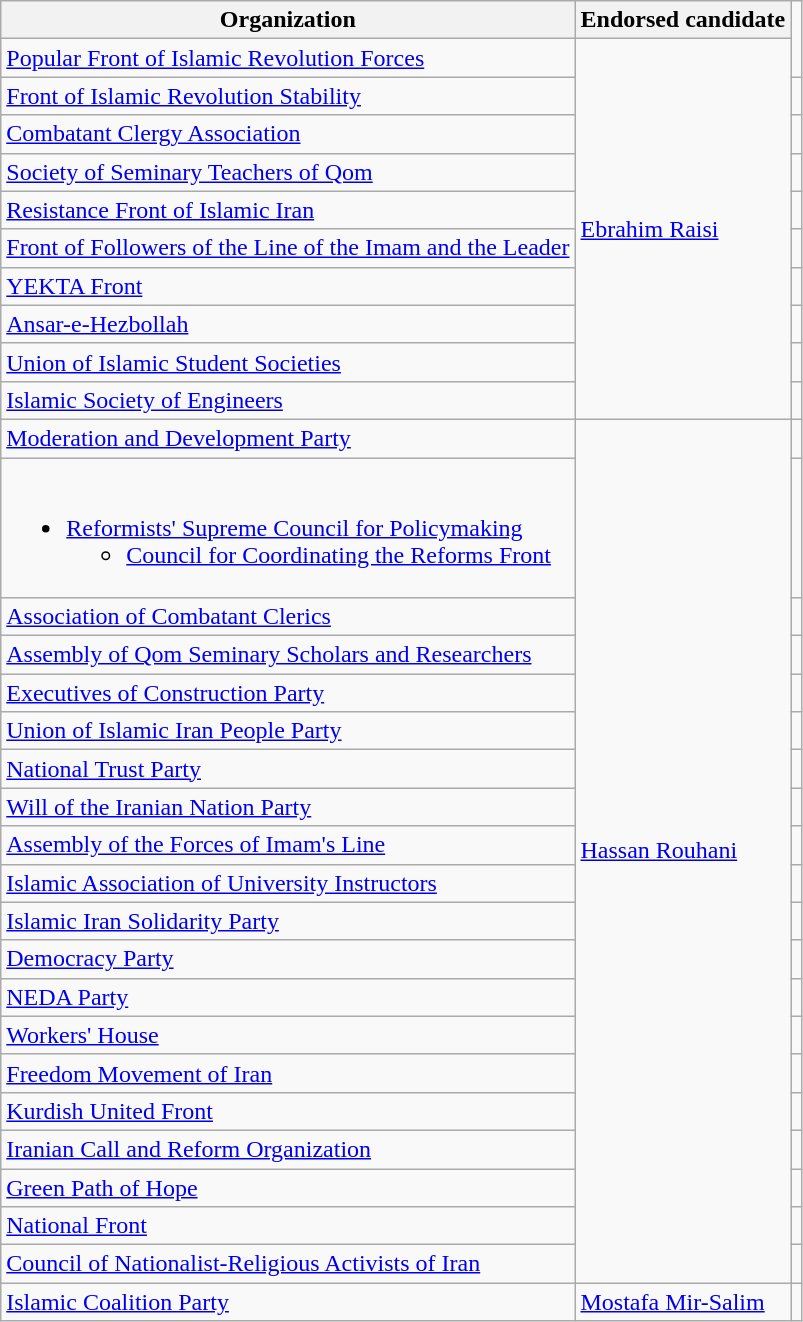<table class="wikitable">
<tr>
<th>Organization</th>
<th>Endorsed candidate</th>
</tr>
<tr>
<td><a href='#'>Popular Front of Islamic Revolution Forces</a></td>
<td rowspan=10"><a href='#'>Ebrahim Raisi</a></td>
</tr>
<tr>
<td><a href='#'>Front of Islamic Revolution Stability</a></td>
<td></td>
</tr>
<tr>
<td><a href='#'>Combatant Clergy Association</a></td>
<td></td>
</tr>
<tr>
<td><a href='#'>Society of Seminary Teachers of Qom</a></td>
<td></td>
</tr>
<tr>
<td><a href='#'>Resistance Front of Islamic Iran</a></td>
<td></td>
</tr>
<tr>
<td><a href='#'>Front of Followers of the Line of the Imam and the Leader</a></td>
<td></td>
</tr>
<tr>
<td><a href='#'>YEKTA Front</a></td>
<td></td>
</tr>
<tr>
<td><a href='#'>Ansar-e-Hezbollah</a></td>
<td></td>
</tr>
<tr>
<td><a href='#'>Union of Islamic Student Societies</a></td>
<td></td>
</tr>
<tr>
<td><a href='#'>Islamic Society of Engineers</a></td>
<td></td>
</tr>
<tr>
<td><a href='#'>Moderation and Development Party</a></td>
<td rowspan=20"><a href='#'>Hassan Rouhani</a></td>
</tr>
<tr>
<td><br><ul><li><a href='#'>Reformists' Supreme Council for Policymaking</a><ul><li><a href='#'>Council for Coordinating the Reforms Front</a></li></ul></li></ul></td>
<td></td>
</tr>
<tr>
<td><a href='#'>Association of Combatant Clerics</a></td>
<td></td>
</tr>
<tr>
<td><a href='#'>Assembly of Qom Seminary Scholars and Researchers</a></td>
<td></td>
</tr>
<tr>
<td><a href='#'>Executives of Construction Party</a></td>
<td></td>
</tr>
<tr>
<td><a href='#'>Union of Islamic Iran People Party</a></td>
<td></td>
</tr>
<tr>
<td><a href='#'>National Trust Party</a></td>
<td></td>
</tr>
<tr>
<td><a href='#'>Will of the Iranian Nation Party</a></td>
<td></td>
</tr>
<tr>
<td><a href='#'>Assembly of the Forces of Imam's Line</a></td>
<td></td>
</tr>
<tr>
<td><a href='#'>Islamic Association of University Instructors</a></td>
<td></td>
</tr>
<tr>
<td><a href='#'>Islamic Iran Solidarity Party</a></td>
<td></td>
</tr>
<tr>
<td><a href='#'>Democracy Party</a></td>
<td></td>
</tr>
<tr>
<td><a href='#'>NEDA Party</a></td>
<td></td>
</tr>
<tr>
<td><a href='#'>Workers' House</a></td>
<td></td>
</tr>
<tr>
<td><a href='#'>Freedom Movement of Iran</a></td>
<td></td>
</tr>
<tr>
<td><a href='#'>Kurdish United Front</a></td>
<td></td>
</tr>
<tr>
<td><a href='#'>Iranian Call and Reform Organization</a></td>
<td></td>
</tr>
<tr>
<td><a href='#'>Green Path of Hope</a></td>
<td></td>
</tr>
<tr>
<td><a href='#'>National Front</a></td>
<td></td>
</tr>
<tr>
<td><a href='#'>Council of Nationalist-Religious Activists of Iran</a></td>
<td></td>
</tr>
<tr>
<td><a href='#'>Islamic Coalition Party</a></td>
<td rowspan=1"><a href='#'>Mostafa Mir-Salim</a></td>
</tr>
</table>
